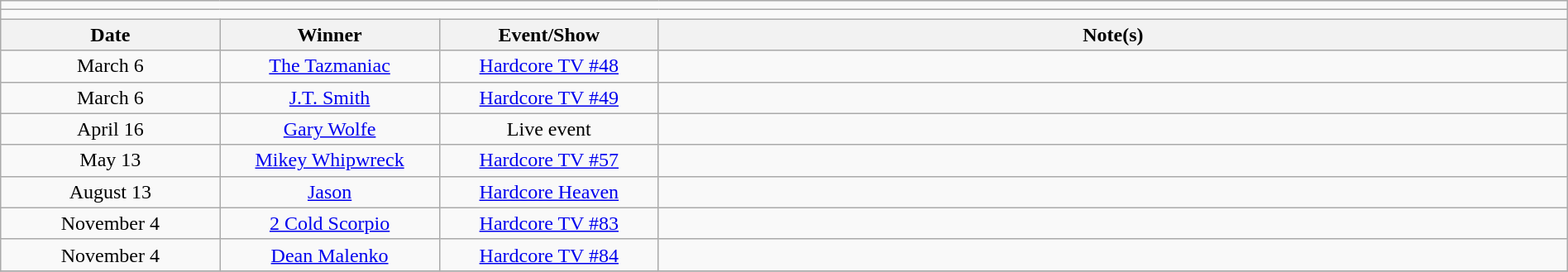<table class="wikitable" style="text-align:center; width:100%;">
<tr>
<td colspan="5"></td>
</tr>
<tr>
<td colspan="5"><strong></strong></td>
</tr>
<tr>
<th width=14%>Date</th>
<th width=14%>Winner</th>
<th width=14%>Event/Show</th>
<th width=58%>Note(s)</th>
</tr>
<tr>
<td>March 6</td>
<td><a href='#'>The Tazmaniac</a></td>
<td><a href='#'>Hardcore TV #48</a></td>
<td align=left></td>
</tr>
<tr>
<td>March 6</td>
<td><a href='#'>J.T. Smith</a></td>
<td><a href='#'>Hardcore TV #49</a></td>
<td align=left></td>
</tr>
<tr>
<td>April 16</td>
<td><a href='#'>Gary Wolfe</a></td>
<td>Live event</td>
<td align=left></td>
</tr>
<tr>
<td>May 13</td>
<td><a href='#'>Mikey Whipwreck</a></td>
<td><a href='#'>Hardcore TV #57</a></td>
<td align=left></td>
</tr>
<tr>
<td>August 13</td>
<td><a href='#'>Jason</a></td>
<td><a href='#'>Hardcore Heaven</a></td>
<td align=left></td>
</tr>
<tr>
<td>November 4</td>
<td><a href='#'>2 Cold Scorpio</a></td>
<td><a href='#'>Hardcore TV #83</a></td>
<td align=left></td>
</tr>
<tr>
<td>November 4</td>
<td><a href='#'>Dean Malenko</a></td>
<td><a href='#'>Hardcore TV #84</a></td>
<td align=left></td>
</tr>
<tr>
</tr>
</table>
